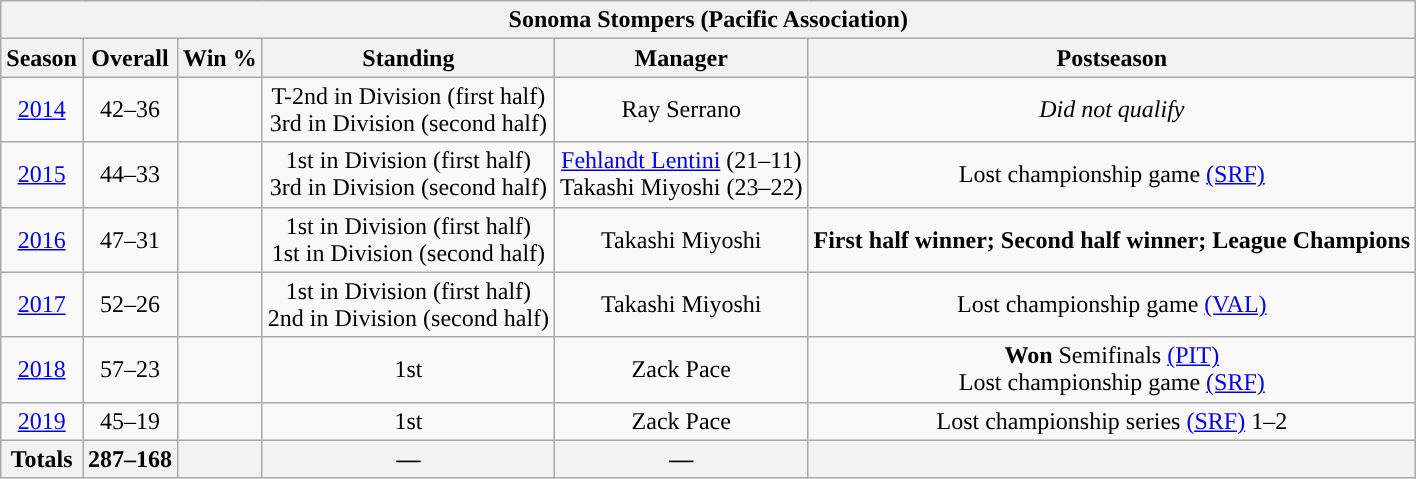<table class="wikitable" style="text-align:center">
<tr>
<th colspan="7">Sonoma Stompers (Pacific Association)</th>
</tr>
<tr>
<th>Season</th>
<th>Overall</th>
<th>Win %</th>
<th>Standing</th>
<th>Manager</th>
<th>Postseason</th>
</tr>
<tr>
<td><a href='#'>2014</a></td>
<td>42–36</td>
<td></td>
<td>T-2nd in Division (first half)<br>3rd in Division (second half)</td>
<td>Ray Serrano</td>
<td><em>Did not qualify</em></td>
</tr>
<tr>
<td><a href='#'>2015</a></td>
<td>44–33</td>
<td></td>
<td>1st in Division (first half)<br>3rd in Division (second half)</td>
<td><a href='#'>Fehlandt Lentini</a> (21–11)<br> Takashi Miyoshi (23–22)</td>
<td>Lost championship game <a href='#'>(SRF)</a></td>
</tr>
<tr>
<td><a href='#'>2016</a></td>
<td>47–31</td>
<td></td>
<td>1st in Division (first half)<br>1st in Division (second half)</td>
<td>Takashi Miyoshi</td>
<td><strong>First half winner; Second half winner; League Champions</strong></td>
</tr>
<tr>
<td><a href='#'>2017</a></td>
<td>52–26</td>
<td></td>
<td>1st in Division (first half)<br>2nd in Division (second half)</td>
<td>Takashi Miyoshi</td>
<td>Lost championship game <a href='#'>(VAL)</a></td>
</tr>
<tr>
<td><a href='#'>2018</a></td>
<td>57–23</td>
<td></td>
<td>1st</td>
<td>Zack Pace</td>
<td><strong>Won</strong> Semifinals <a href='#'>(PIT)</a><br> Lost championship game <a href='#'>(SRF)</a></td>
</tr>
<tr>
<td><a href='#'>2019</a></td>
<td>45–19</td>
<td></td>
<td>1st</td>
<td>Zack Pace</td>
<td>Lost championship series <a href='#'>(SRF)</a> 1–2</td>
</tr>
<tr align="center">
<th colspan="1">Totals</th>
<th>287–168</th>
<th></th>
<th>—</th>
<th>—</th>
<th></th>
</tr>
</table>
